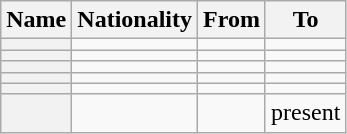<table class="wikitable plainrowheaders sortable" style="text-align:center">
<tr>
<th>Name</th>
<th>Nationality</th>
<th>From</th>
<th>To</th>
</tr>
<tr>
<th scope=row style=text-align:left></th>
<td align=left></td>
<td align=left></td>
<td align=left></td>
</tr>
<tr>
<th scope=row style=text-align:left></th>
<td align=left></td>
<td align=left></td>
<td align=left></td>
</tr>
<tr>
<th scope=row style=text-align:left></th>
<td align=left></td>
<td align=left></td>
<td align=left></td>
</tr>
<tr>
<th scope=row style=text-align:left></th>
<td align=left></td>
<td align=left></td>
<td align=left></td>
</tr>
<tr>
<th scope=row style=text-align:left></th>
<td align=left></td>
<td align=left></td>
<td align=left></td>
</tr>
<tr>
<th scope=row style=text-align:left></th>
<td align=left></td>
<td align=left></td>
<td align=left>present</td>
</tr>
</table>
